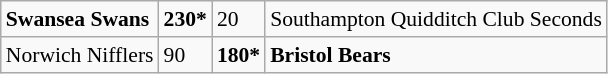<table class="wikitable" style="font-size:90%;">
<tr>
<td><strong>Swansea Swans</strong></td>
<td><strong>230*</strong></td>
<td>20</td>
<td>Southampton Quidditch Club Seconds</td>
</tr>
<tr>
<td>Norwich Nifflers</td>
<td>90</td>
<td><strong>180*</strong></td>
<td><strong>Bristol Bears</strong></td>
</tr>
</table>
